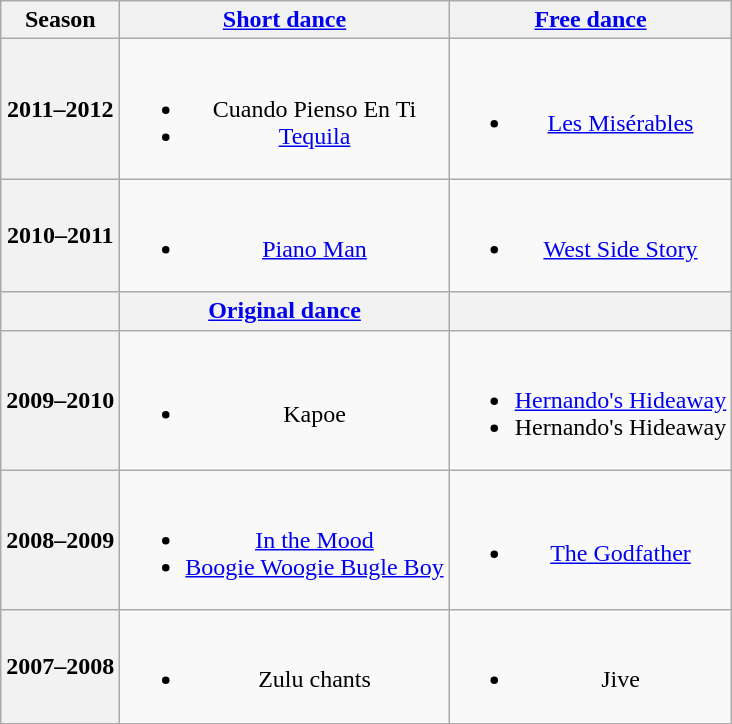<table class="wikitable" style="text-align:center">
<tr>
<th>Season</th>
<th><a href='#'>Short dance</a></th>
<th><a href='#'>Free dance</a></th>
</tr>
<tr>
<th>2011–2012 <br> </th>
<td><br><ul><li>Cuando Pienso En Ti <br></li><li><a href='#'>Tequila</a> <br></li></ul></td>
<td><br><ul><li><a href='#'>Les Misérables</a> <br></li></ul></td>
</tr>
<tr>
<th>2010–2011 <br> </th>
<td><br><ul><li><a href='#'>Piano Man</a> <br></li></ul></td>
<td><br><ul><li><a href='#'>West Side Story</a> <br></li></ul></td>
</tr>
<tr>
<th></th>
<th><a href='#'>Original dance</a></th>
<th></th>
</tr>
<tr>
<th>2009–2010 <br> </th>
<td><br><ul><li>Kapoe <br></li></ul></td>
<td><br><ul><li><a href='#'>Hernando's Hideaway</a> <br></li><li>Hernando's Hideaway <br></li></ul></td>
</tr>
<tr>
<th>2008–2009 <br> </th>
<td><br><ul><li><a href='#'>In the Mood</a> <br></li><li><a href='#'>Boogie Woogie Bugle Boy</a> <br></li></ul></td>
<td><br><ul><li><a href='#'>The Godfather</a> <br></li></ul></td>
</tr>
<tr>
<th>2007–2008 <br> </th>
<td><br><ul><li>Zulu chants</li></ul></td>
<td><br><ul><li>Jive <br></li></ul></td>
</tr>
</table>
